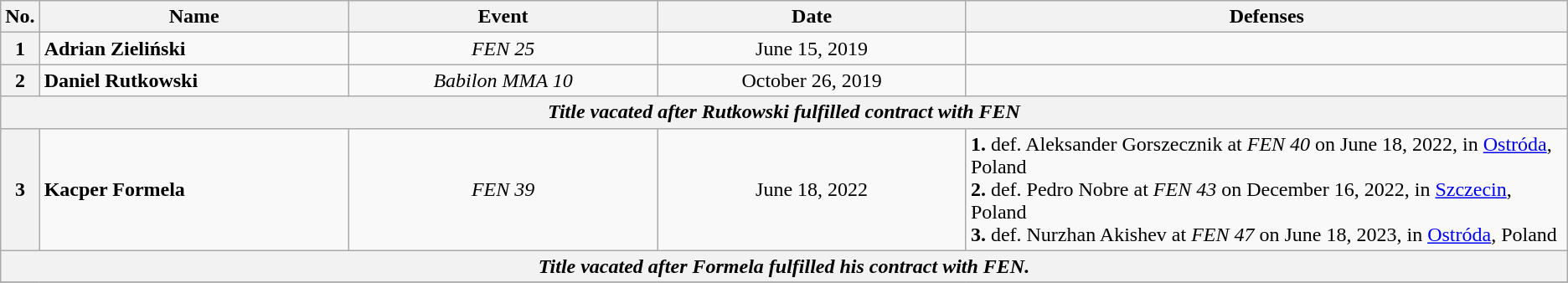<table class="wikitable">
<tr>
<th style= width:1%;">No.</th>
<th style= width:20%;">Name</th>
<th style= width:20%;">Event</th>
<th style=width:20%;">Date</th>
<th style= width:50%;">Defenses</th>
</tr>
<tr>
<th>1</th>
<td align=left> <strong>Adrian Zieliński</strong><br></td>
<td align=center><em>FEN 25</em><br></td>
<td align=center>June 15, 2019</td>
<td></td>
</tr>
<tr>
<th>2</th>
<td align=left> <strong>Daniel Rutkowski</strong><br></td>
<td align=center><em>Babilon MMA 10</em><br></td>
<td align=center>October 26, 2019</td>
<td></td>
</tr>
<tr>
<th colspan="5"><em>Title vacated after Rutkowski fulfilled contract with FEN</em></th>
</tr>
<tr>
<th>3</th>
<td align=left> <strong>Kacper Formela</strong><br></td>
<td align=center><em>FEN 39</em><br></td>
<td align=center>June 18, 2022</td>
<td><strong>1.</strong> def. Aleksander Gorszecznik at <em>FEN 40</em> on June 18, 2022, in <a href='#'>Ostróda</a>, Poland<br><strong>2.</strong> def. Pedro Nobre at <em>FEN 43</em> on December 16, 2022, in <a href='#'>Szczecin</a>, Poland<br><strong>3.</strong> def. Nurzhan Akishev at <em>FEN 47</em> on June 18, 2023, in <a href='#'>Ostróda</a>, Poland</td>
</tr>
<tr>
<th colspan="5"><em>Title vacated after Formela fulfilled his contract with FEN.</em></th>
</tr>
<tr>
</tr>
</table>
